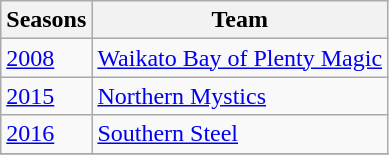<table class="wikitable collapsible">
<tr>
<th>Seasons</th>
<th>Team</th>
</tr>
<tr>
<td><a href='#'>2008</a></td>
<td><a href='#'>Waikato Bay of Plenty Magic</a>  <em></em></td>
</tr>
<tr>
<td><a href='#'>2015</a></td>
<td><a href='#'>Northern Mystics</a> <em></em></td>
</tr>
<tr>
<td><a href='#'>2016</a></td>
<td><a href='#'>Southern Steel</a>  <em></em></td>
</tr>
<tr>
</tr>
</table>
